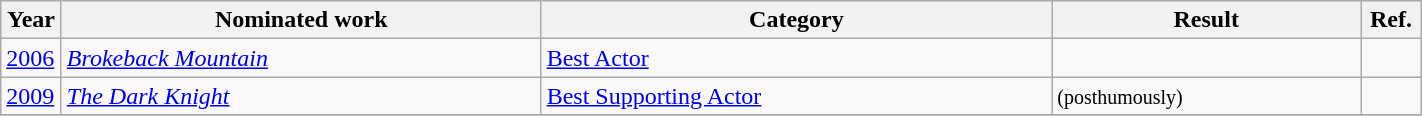<table class="wikitable sortable" width=75%>
<tr>
<th width = 33px>Year</th>
<th>Nominated work</th>
<th>Category</th>
<th>Result</th>
<th width = 33px>Ref.</th>
</tr>
<tr>
<td><a href='#'>2006</a></td>
<td><em><a href='#'>Brokeback Mountain</a></em></td>
<td><a href='#'>Best Actor</a></td>
<td></td>
<td></td>
</tr>
<tr>
<td><a href='#'>2009</a></td>
<td><em><a href='#'>The Dark Knight</a></em></td>
<td><a href='#'>Best Supporting Actor</a></td>
<td> <small>(posthumously)</small></td>
<td></td>
</tr>
<tr>
</tr>
</table>
